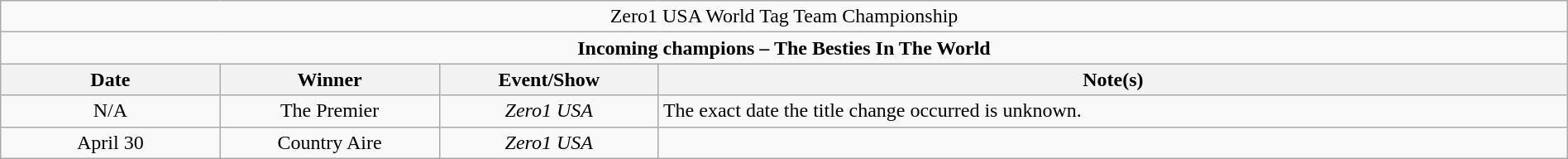<table class="wikitable" style="text-align:center; width:100%;">
<tr>
<td colspan="4" style="text-align: center;">Zero1 USA World Tag Team Championship</td>
</tr>
<tr>
<td colspan="4" style="text-align: center;"><strong>Incoming champions – The Besties In The World </strong></td>
</tr>
<tr>
<th width=14%>Date</th>
<th width=14%>Winner</th>
<th width=14%>Event/Show</th>
<th width=58%>Note(s)</th>
</tr>
<tr>
<td>N/A</td>
<td>The Premier<br></td>
<td><em>Zero1 USA</em></td>
<td align=left>The exact date the title change occurred is unknown.</td>
</tr>
<tr>
<td>April 30</td>
<td>Country Aire<br></td>
<td><em>Zero1 USA</em></td>
<td></td>
</tr>
</table>
